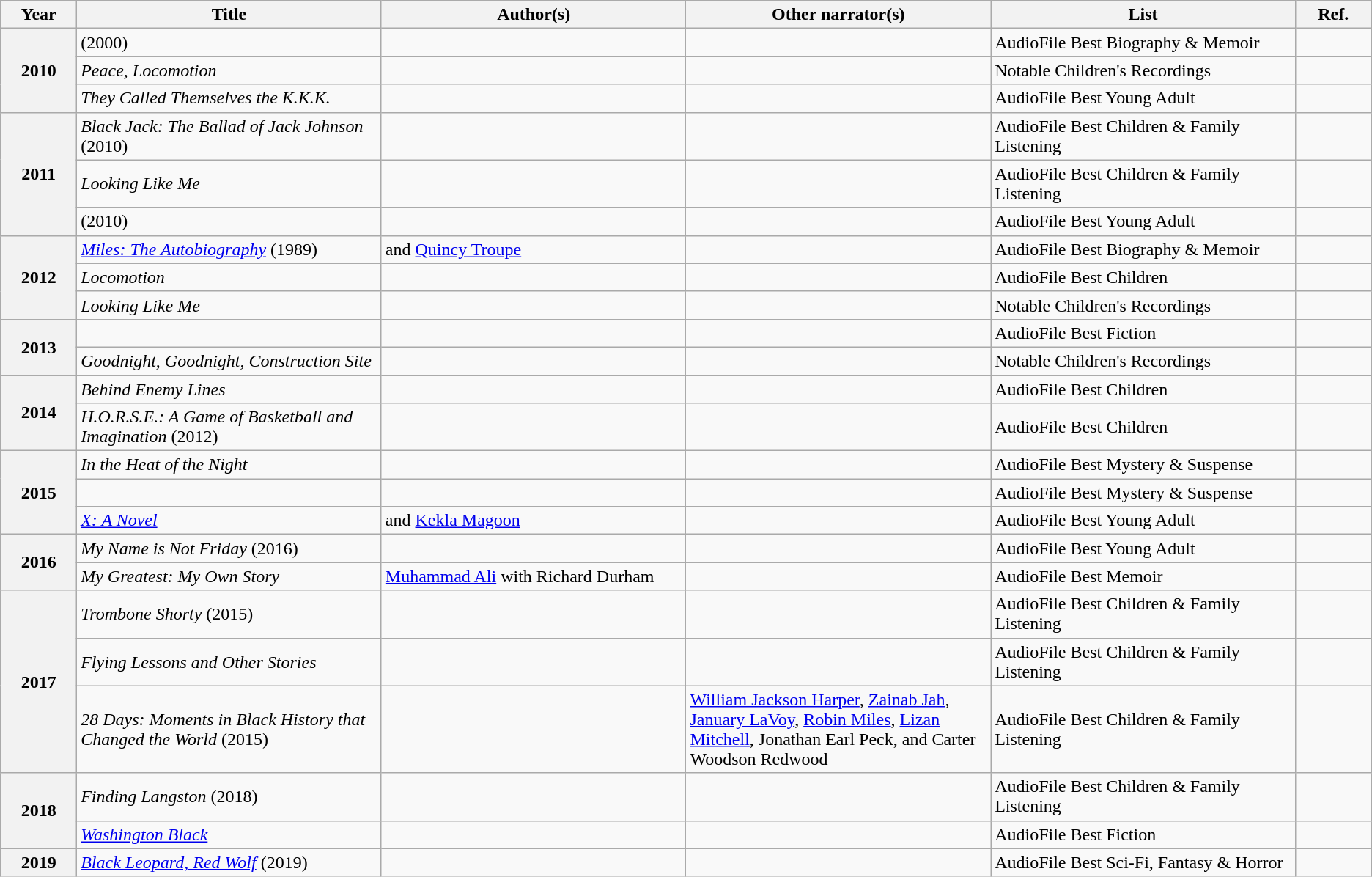<table class="wikitable sortable mw-collapsible” style="width:100%”>
<tr>
<th scope="col" width="5%">Year</th>
<th scope="col" width="20%">Title</th>
<th scope="col" width="20%">Author(s)</th>
<th scope="col" width="20%">Other narrator(s)</th>
<th scope="col" width="20%">List</th>
<th scope="col" width="5%">Ref.</th>
</tr>
<tr>
<th rowspan="3">2010</th>
<td><em></em>  (2000)</td>
<td></td>
<td></td>
<td>AudioFile Best Biography & Memoir</td>
<td></td>
</tr>
<tr>
<td><em>Peace, Locomotion</em></td>
<td></td>
<td></td>
<td>Notable Children's Recordings</td>
<td></td>
</tr>
<tr>
<td><em>They Called Themselves the K.K.K. </em></td>
<td></td>
<td></td>
<td>AudioFile Best Young Adult</td>
<td></td>
</tr>
<tr>
<th rowspan="3">2011</th>
<td><em>Black Jack: The Ballad of Jack Johnson</em> (2010)</td>
<td></td>
<td></td>
<td>AudioFile Best Children & Family Listening</td>
<td></td>
</tr>
<tr>
<td><em>Looking Like Me</em></td>
<td></td>
<td></td>
<td>AudioFile Best Children & Family Listening</td>
<td></td>
</tr>
<tr>
<td><em></em> (2010)</td>
<td></td>
<td></td>
<td>AudioFile Best Young Adult</td>
<td></td>
</tr>
<tr>
<th rowspan="3">2012</th>
<td><em><a href='#'>Miles: The Autobiography</a></em> (1989)</td>
<td> and <a href='#'>Quincy Troupe</a></td>
<td></td>
<td>AudioFile Best Biography & Memoir</td>
<td></td>
</tr>
<tr>
<td><em>Locomotion</em></td>
<td></td>
<td></td>
<td>AudioFile Best Children</td>
<td></td>
</tr>
<tr>
<td><em>Looking Like Me</em></td>
<td></td>
<td></td>
<td>Notable Children's Recordings</td>
<td></td>
</tr>
<tr>
<th rowspan="2">2013</th>
<td><em></em></td>
<td></td>
<td></td>
<td>AudioFile Best Fiction</td>
<td></td>
</tr>
<tr>
<td><em>Goodnight, Goodnight, Construction Site</em></td>
<td></td>
<td></td>
<td>Notable Children's Recordings</td>
<td></td>
</tr>
<tr>
<th rowspan="2">2014</th>
<td><em>Behind Enemy Lines</em></td>
<td></td>
<td></td>
<td>AudioFile Best Children</td>
<td></td>
</tr>
<tr>
<td><em>H.O.R.S.E.: A Game of Basketball and Imagination</em> (2012)</td>
<td></td>
<td></td>
<td>AudioFile Best Children</td>
<td></td>
</tr>
<tr>
<th rowspan="3">2015</th>
<td><em>In the Heat of the Night</em></td>
<td></td>
<td></td>
<td>AudioFile Best Mystery & Suspense</td>
<td></td>
</tr>
<tr>
<td><em></em></td>
<td></td>
<td></td>
<td>AudioFile Best Mystery & Suspense</td>
<td></td>
</tr>
<tr>
<td><em><a href='#'>X: A Novel</a></em></td>
<td>  and <a href='#'>Kekla Magoon</a></td>
<td></td>
<td>AudioFile Best Young Adult</td>
<td></td>
</tr>
<tr>
<th rowspan="2">2016</th>
<td><em>My Name is Not Friday</em> (2016)</td>
<td></td>
<td></td>
<td>AudioFile Best Young Adult</td>
<td></td>
</tr>
<tr>
<td><em>My Greatest: My Own Story</em></td>
<td><a href='#'>Muhammad Ali</a> with Richard Durham</td>
<td></td>
<td>AudioFile Best Memoir</td>
<td></td>
</tr>
<tr>
<th rowspan="3">2017</th>
<td><em>Trombone Shorty</em> (2015)</td>
<td></td>
<td></td>
<td>AudioFile Best Children & Family Listening</td>
<td></td>
</tr>
<tr>
<td><em>Flying Lessons and Other Stories</em></td>
<td></td>
<td></td>
<td>AudioFile Best Children & Family Listening</td>
<td></td>
</tr>
<tr>
<td><em>28 Days: Moments in Black History that Changed the World</em> (2015)</td>
<td></td>
<td><a href='#'>William Jackson Harper</a>, <a href='#'>Zainab Jah</a>, <a href='#'>January LaVoy</a>, <a href='#'>Robin Miles</a>, <a href='#'>Lizan Mitchell</a>, Jonathan Earl Peck, and Carter Woodson Redwood</td>
<td>AudioFile Best Children & Family Listening</td>
<td></td>
</tr>
<tr>
<th rowspan="2">2018</th>
<td><em>Finding Langston</em> (2018)</td>
<td></td>
<td></td>
<td>AudioFile Best Children & Family Listening</td>
<td></td>
</tr>
<tr>
<td><em><a href='#'>Washington Black</a></em></td>
<td></td>
<td></td>
<td>AudioFile Best Fiction</td>
<td></td>
</tr>
<tr>
<th>2019</th>
<td><em><a href='#'>Black Leopard, Red Wolf</a></em> (2019)</td>
<td></td>
<td></td>
<td>AudioFile Best Sci-Fi, Fantasy & Horror</td>
<td></td>
</tr>
</table>
